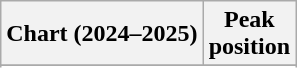<table class="wikitable sortable plainrowheaders" style="text-align:center;">
<tr>
<th scope="col">Chart (2024–2025)</th>
<th scope="col">Peak<br>position</th>
</tr>
<tr>
</tr>
<tr>
</tr>
<tr>
</tr>
<tr>
</tr>
</table>
